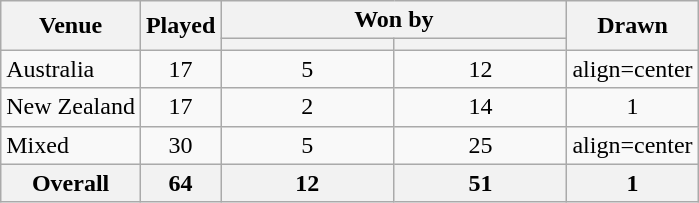<table class="wikitable">
<tr>
<th rowspan=2>Venue</th>
<th rowspan=2>Played</th>
<th colspan=2>Won by</th>
<th rowspan=2>Drawn</th>
</tr>
<tr>
<th width=108px></th>
<th width=108px></th>
</tr>
<tr>
<td align=left> Australia</td>
<td align=center>17</td>
<td align=center>5</td>
<td align=center>12</td>
<td>align=center </td>
</tr>
<tr>
<td align=left> New Zealand</td>
<td align=center>17</td>
<td align=center>2</td>
<td align=center>14</td>
<td align=center>1</td>
</tr>
<tr>
<td align=left>Mixed</td>
<td align=center>30</td>
<td align=center>5</td>
<td align=center>25</td>
<td>align=center </td>
</tr>
<tr>
<th>Overall</th>
<th>64</th>
<th>12</th>
<th>51</th>
<th>1</th>
</tr>
</table>
